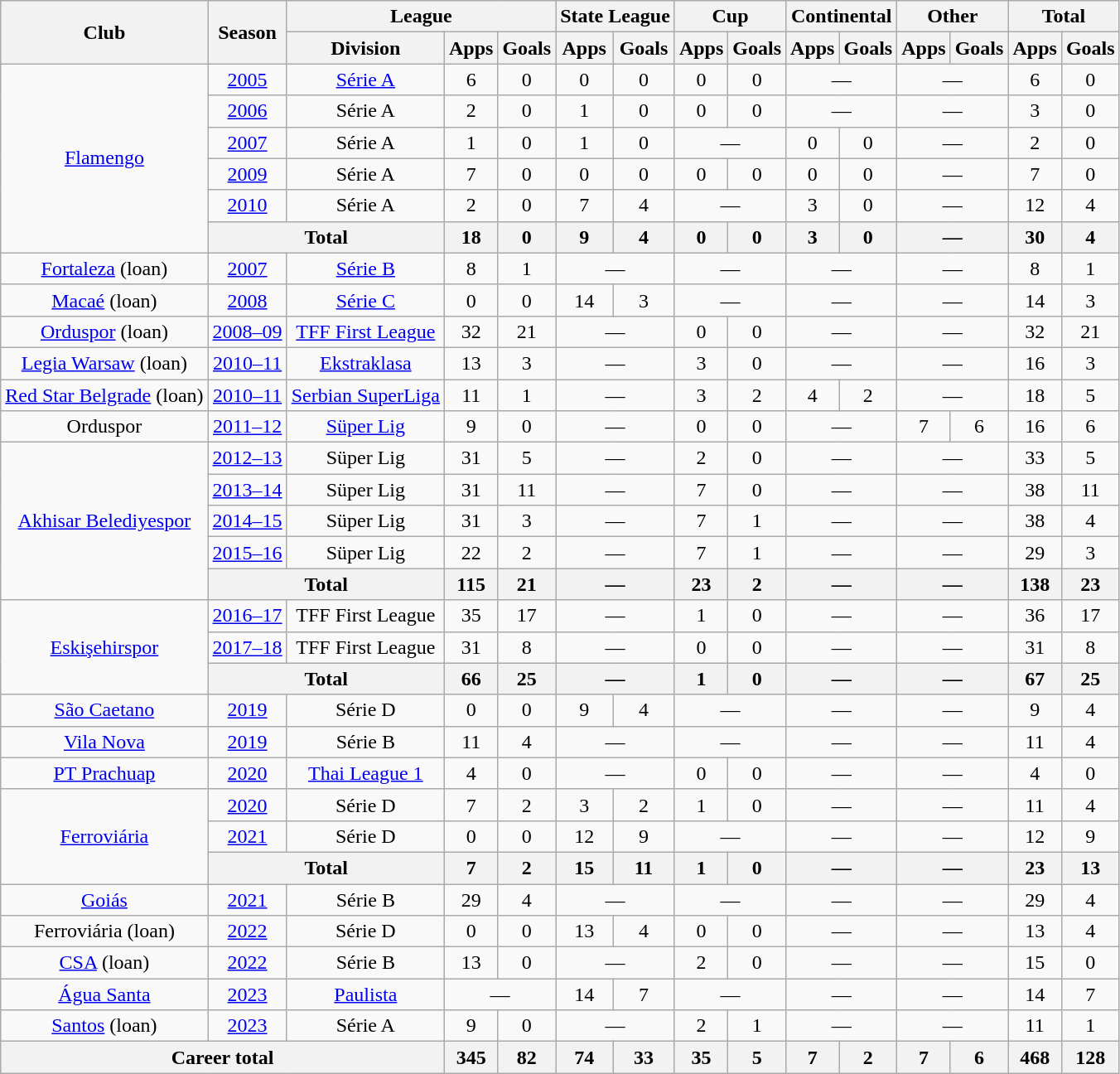<table class="wikitable" style="text-align:center">
<tr>
<th rowspan="2">Club</th>
<th rowspan="2">Season</th>
<th colspan="3">League</th>
<th colspan="2">State League</th>
<th colspan="2">Cup</th>
<th colspan="2">Continental</th>
<th colspan="2">Other</th>
<th colspan="2">Total</th>
</tr>
<tr>
<th>Division</th>
<th>Apps</th>
<th>Goals</th>
<th>Apps</th>
<th>Goals</th>
<th>Apps</th>
<th>Goals</th>
<th>Apps</th>
<th>Goals</th>
<th>Apps</th>
<th>Goals</th>
<th>Apps</th>
<th>Goals</th>
</tr>
<tr>
<td rowspan="6"><a href='#'>Flamengo</a></td>
<td><a href='#'>2005</a></td>
<td><a href='#'>Série A</a></td>
<td>6</td>
<td>0</td>
<td>0</td>
<td>0</td>
<td>0</td>
<td>0</td>
<td colspan="2">—</td>
<td colspan="2">—</td>
<td>6</td>
<td>0</td>
</tr>
<tr>
<td><a href='#'>2006</a></td>
<td>Série A</td>
<td>2</td>
<td>0</td>
<td>1</td>
<td>0</td>
<td>0</td>
<td>0</td>
<td colspan="2">—</td>
<td colspan="2">—</td>
<td>3</td>
<td>0</td>
</tr>
<tr>
<td><a href='#'>2007</a></td>
<td>Série A</td>
<td>1</td>
<td>0</td>
<td>1</td>
<td>0</td>
<td colspan="2">—</td>
<td>0</td>
<td>0</td>
<td colspan="2">—</td>
<td>2</td>
<td>0</td>
</tr>
<tr>
<td><a href='#'>2009</a></td>
<td>Série A</td>
<td>7</td>
<td>0</td>
<td>0</td>
<td>0</td>
<td>0</td>
<td>0</td>
<td>0</td>
<td>0</td>
<td colspan="2">—</td>
<td>7</td>
<td>0</td>
</tr>
<tr>
<td><a href='#'>2010</a></td>
<td>Série A</td>
<td>2</td>
<td>0</td>
<td>7</td>
<td>4</td>
<td colspan="2">—</td>
<td>3</td>
<td>0</td>
<td colspan="2">—</td>
<td>12</td>
<td>4</td>
</tr>
<tr>
<th colspan="2">Total</th>
<th>18</th>
<th>0</th>
<th>9</th>
<th>4</th>
<th>0</th>
<th>0</th>
<th>3</th>
<th>0</th>
<th colspan="2">—</th>
<th>30</th>
<th>4</th>
</tr>
<tr>
<td><a href='#'>Fortaleza</a> (loan)</td>
<td><a href='#'>2007</a></td>
<td><a href='#'>Série B</a></td>
<td>8</td>
<td>1</td>
<td colspan="2">—</td>
<td colspan="2">—</td>
<td colspan="2">—</td>
<td colspan="2">—</td>
<td>8</td>
<td>1</td>
</tr>
<tr>
<td><a href='#'>Macaé</a> (loan)</td>
<td><a href='#'>2008</a></td>
<td><a href='#'>Série C</a></td>
<td>0</td>
<td>0</td>
<td>14</td>
<td>3</td>
<td colspan="2">—</td>
<td colspan="2">—</td>
<td colspan="2">—</td>
<td>14</td>
<td>3</td>
</tr>
<tr>
<td><a href='#'>Orduspor</a> (loan)</td>
<td><a href='#'>2008–09</a></td>
<td><a href='#'>TFF First League</a></td>
<td>32</td>
<td>21</td>
<td colspan="2">—</td>
<td>0</td>
<td>0</td>
<td colspan="2">—</td>
<td colspan="2">—</td>
<td>32</td>
<td>21</td>
</tr>
<tr>
<td><a href='#'>Legia Warsaw</a> (loan)</td>
<td><a href='#'>2010–11</a></td>
<td><a href='#'>Ekstraklasa</a></td>
<td>13</td>
<td>3</td>
<td colspan="2">—</td>
<td>3</td>
<td>0</td>
<td colspan="2">—</td>
<td colspan="2">—</td>
<td>16</td>
<td>3</td>
</tr>
<tr>
<td><a href='#'>Red Star Belgrade</a> (loan)</td>
<td><a href='#'>2010–11</a></td>
<td><a href='#'>Serbian SuperLiga</a></td>
<td>11</td>
<td>1</td>
<td colspan="2">—</td>
<td>3</td>
<td>2</td>
<td>4</td>
<td>2</td>
<td colspan="2">—</td>
<td>18</td>
<td>5</td>
</tr>
<tr>
<td>Orduspor</td>
<td><a href='#'>2011–12</a></td>
<td><a href='#'>Süper Lig</a></td>
<td>9</td>
<td>0</td>
<td colspan="2">—</td>
<td>0</td>
<td>0</td>
<td colspan="2">—</td>
<td>7</td>
<td>6</td>
<td>16</td>
<td>6</td>
</tr>
<tr>
<td rowspan="5"><a href='#'>Akhisar Belediyespor</a></td>
<td><a href='#'>2012–13</a></td>
<td>Süper Lig</td>
<td>31</td>
<td>5</td>
<td colspan="2">—</td>
<td>2</td>
<td>0</td>
<td colspan="2">—</td>
<td colspan="2">—</td>
<td>33</td>
<td>5</td>
</tr>
<tr>
<td><a href='#'>2013–14</a></td>
<td>Süper Lig</td>
<td>31</td>
<td>11</td>
<td colspan="2">—</td>
<td>7</td>
<td>0</td>
<td colspan="2">—</td>
<td colspan="2">—</td>
<td>38</td>
<td>11</td>
</tr>
<tr>
<td><a href='#'>2014–15</a></td>
<td>Süper Lig</td>
<td>31</td>
<td>3</td>
<td colspan="2">—</td>
<td>7</td>
<td>1</td>
<td colspan="2">—</td>
<td colspan="2">—</td>
<td>38</td>
<td>4</td>
</tr>
<tr>
<td><a href='#'>2015–16</a></td>
<td>Süper Lig</td>
<td>22</td>
<td>2</td>
<td colspan="2">—</td>
<td>7</td>
<td>1</td>
<td colspan="2">—</td>
<td colspan="2">—</td>
<td>29</td>
<td>3</td>
</tr>
<tr>
<th colspan="2">Total</th>
<th>115</th>
<th>21</th>
<th colspan="2">—</th>
<th>23</th>
<th>2</th>
<th colspan="2">—</th>
<th colspan="2">—</th>
<th>138</th>
<th>23</th>
</tr>
<tr>
<td rowspan="3"><a href='#'>Eskişehirspor</a></td>
<td><a href='#'>2016–17</a></td>
<td>TFF First League</td>
<td>35</td>
<td>17</td>
<td colspan="2">—</td>
<td>1</td>
<td>0</td>
<td colspan="2">—</td>
<td colspan="2">—</td>
<td>36</td>
<td>17</td>
</tr>
<tr>
<td><a href='#'>2017–18</a></td>
<td>TFF First League</td>
<td>31</td>
<td>8</td>
<td colspan="2">—</td>
<td>0</td>
<td>0</td>
<td colspan="2">—</td>
<td colspan="2">—</td>
<td>31</td>
<td>8</td>
</tr>
<tr>
<th colspan="2">Total</th>
<th>66</th>
<th>25</th>
<th colspan="2">—</th>
<th>1</th>
<th>0</th>
<th colspan="2">—</th>
<th colspan="2">—</th>
<th>67</th>
<th>25</th>
</tr>
<tr>
<td><a href='#'>São Caetano</a></td>
<td><a href='#'>2019</a></td>
<td>Série D</td>
<td>0</td>
<td>0</td>
<td>9</td>
<td>4</td>
<td colspan="2">—</td>
<td colspan="2">—</td>
<td colspan="2">—</td>
<td>9</td>
<td>4</td>
</tr>
<tr>
<td><a href='#'>Vila Nova</a></td>
<td><a href='#'>2019</a></td>
<td>Série B</td>
<td>11</td>
<td>4</td>
<td colspan="2">—</td>
<td colspan="2">—</td>
<td colspan="2">—</td>
<td colspan="2">—</td>
<td>11</td>
<td>4</td>
</tr>
<tr>
<td><a href='#'>PT Prachuap</a></td>
<td><a href='#'>2020</a></td>
<td><a href='#'>Thai League 1</a></td>
<td>4</td>
<td>0</td>
<td colspan="2">—</td>
<td>0</td>
<td>0</td>
<td colspan="2">—</td>
<td colspan="2">—</td>
<td>4</td>
<td>0</td>
</tr>
<tr>
<td rowspan="3"><a href='#'>Ferroviária</a></td>
<td><a href='#'>2020</a></td>
<td>Série D</td>
<td>7</td>
<td>2</td>
<td>3</td>
<td>2</td>
<td>1</td>
<td>0</td>
<td colspan="2">—</td>
<td colspan="2">—</td>
<td>11</td>
<td>4</td>
</tr>
<tr>
<td><a href='#'>2021</a></td>
<td>Série D</td>
<td>0</td>
<td>0</td>
<td>12</td>
<td>9</td>
<td colspan="2">—</td>
<td colspan="2">—</td>
<td colspan="2">—</td>
<td>12</td>
<td>9</td>
</tr>
<tr>
<th colspan="2">Total</th>
<th>7</th>
<th>2</th>
<th>15</th>
<th>11</th>
<th>1</th>
<th>0</th>
<th colspan="2">—</th>
<th colspan="2">—</th>
<th>23</th>
<th>13</th>
</tr>
<tr>
<td><a href='#'>Goiás</a></td>
<td><a href='#'>2021</a></td>
<td>Série B</td>
<td>29</td>
<td>4</td>
<td colspan="2">—</td>
<td colspan="2">—</td>
<td colspan="2">—</td>
<td colspan="2">—</td>
<td>29</td>
<td>4</td>
</tr>
<tr>
<td>Ferroviária (loan)</td>
<td><a href='#'>2022</a></td>
<td>Série D</td>
<td>0</td>
<td>0</td>
<td>13</td>
<td>4</td>
<td>0</td>
<td>0</td>
<td colspan="2">—</td>
<td colspan="2">—</td>
<td>13</td>
<td>4</td>
</tr>
<tr>
<td><a href='#'>CSA</a> (loan)</td>
<td><a href='#'>2022</a></td>
<td>Série B</td>
<td>13</td>
<td>0</td>
<td colspan="2">—</td>
<td>2</td>
<td>0</td>
<td colspan="2">—</td>
<td colspan="2">—</td>
<td>15</td>
<td>0</td>
</tr>
<tr>
<td><a href='#'>Água Santa</a></td>
<td><a href='#'>2023</a></td>
<td><a href='#'>Paulista</a></td>
<td colspan="2">—</td>
<td>14</td>
<td>7</td>
<td colspan="2">—</td>
<td colspan="2">—</td>
<td colspan="2">—</td>
<td>14</td>
<td>7</td>
</tr>
<tr>
<td><a href='#'>Santos</a> (loan)</td>
<td><a href='#'>2023</a></td>
<td>Série A</td>
<td>9</td>
<td>0</td>
<td colspan="2">—</td>
<td>2</td>
<td>1</td>
<td colspan="2">—</td>
<td colspan="2">—</td>
<td>11</td>
<td>1</td>
</tr>
<tr>
<th colspan="3">Career total</th>
<th>345</th>
<th>82</th>
<th>74</th>
<th>33</th>
<th>35</th>
<th>5</th>
<th>7</th>
<th>2</th>
<th>7</th>
<th>6</th>
<th>468</th>
<th>128</th>
</tr>
</table>
